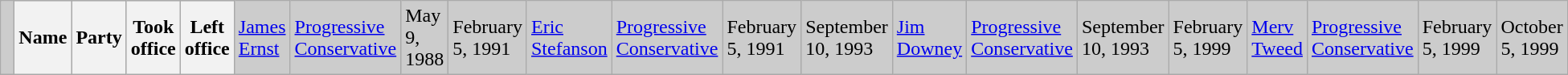<table class="wikitable">
<tr bgcolor="CCCCCC">
<td> </td>
<th width="30%"><strong>Name </strong></th>
<th width="30%"><strong>Party</strong></th>
<th width="20%"><strong>Took office</strong></th>
<th width="20%"><strong>Left office</strong><br></th>
<td><a href='#'>James Ernst</a></td>
<td><a href='#'>Progressive Conservative</a></td>
<td>May 9, 1988</td>
<td>February 5, 1991<br></td>
<td><a href='#'>Eric Stefanson</a></td>
<td><a href='#'>Progressive Conservative</a></td>
<td>February 5, 1991</td>
<td>September 10, 1993<br></td>
<td><a href='#'>Jim Downey</a></td>
<td><a href='#'>Progressive Conservative</a></td>
<td>September 10, 1993</td>
<td>February 5, 1999<br></td>
<td><a href='#'>Merv Tweed</a></td>
<td><a href='#'>Progressive Conservative</a></td>
<td>February 5, 1999</td>
<td>October 5, 1999</td>
</tr>
</table>
